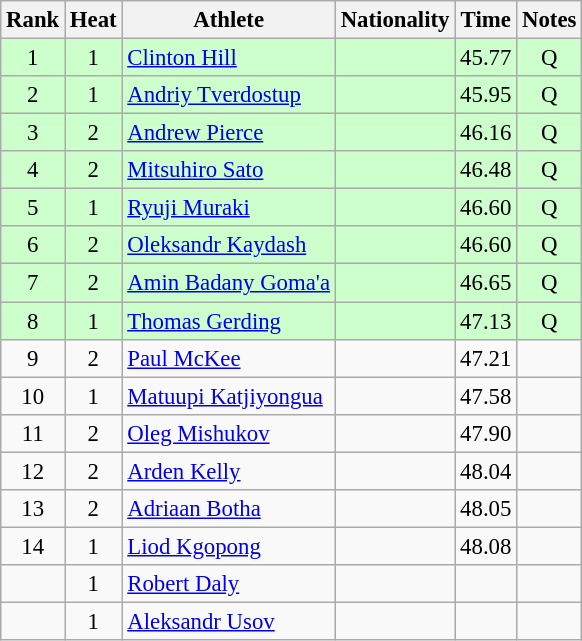<table class="wikitable sortable" style="text-align:center;font-size:95%">
<tr>
<th>Rank</th>
<th>Heat</th>
<th>Athlete</th>
<th>Nationality</th>
<th>Time</th>
<th>Notes</th>
</tr>
<tr bgcolor=ccffcc>
<td>1</td>
<td>1</td>
<td align="left"><a href='#'>Clinton Hill</a></td>
<td align=left></td>
<td>45.77</td>
<td>Q</td>
</tr>
<tr bgcolor=ccffcc>
<td>2</td>
<td>1</td>
<td align="left"><a href='#'>Andriy Tverdostup</a></td>
<td align=left></td>
<td>45.95</td>
<td>Q</td>
</tr>
<tr bgcolor=ccffcc>
<td>3</td>
<td>2</td>
<td align="left"><a href='#'>Andrew Pierce</a></td>
<td align=left></td>
<td>46.16</td>
<td>Q</td>
</tr>
<tr bgcolor=ccffcc>
<td>4</td>
<td>2</td>
<td align="left"><a href='#'>Mitsuhiro Sato</a></td>
<td align=left></td>
<td>46.48</td>
<td>Q</td>
</tr>
<tr bgcolor=ccffcc>
<td>5</td>
<td>1</td>
<td align="left"><a href='#'>Ryuji Muraki</a></td>
<td align=left></td>
<td>46.60</td>
<td>Q</td>
</tr>
<tr bgcolor=ccffcc>
<td>6</td>
<td>2</td>
<td align="left"><a href='#'>Oleksandr Kaydash</a></td>
<td align=left></td>
<td>46.60</td>
<td>Q</td>
</tr>
<tr bgcolor=ccffcc>
<td>7</td>
<td>2</td>
<td align="left"><a href='#'>Amin Badany Goma'a</a></td>
<td align=left></td>
<td>46.65</td>
<td>Q</td>
</tr>
<tr bgcolor=ccffcc>
<td>8</td>
<td>1</td>
<td align="left"><a href='#'>Thomas Gerding</a></td>
<td align=left></td>
<td>47.13</td>
<td>Q</td>
</tr>
<tr>
<td>9</td>
<td>2</td>
<td align="left"><a href='#'>Paul McKee</a></td>
<td align=left></td>
<td>47.21</td>
<td></td>
</tr>
<tr>
<td>10</td>
<td>1</td>
<td align="left"><a href='#'>Matuupi Katjiyongua</a></td>
<td align=left></td>
<td>47.58</td>
<td></td>
</tr>
<tr>
<td>11</td>
<td>2</td>
<td align="left"><a href='#'>Oleg Mishukov</a></td>
<td align=left></td>
<td>47.90</td>
<td></td>
</tr>
<tr>
<td>12</td>
<td>2</td>
<td align="left"><a href='#'>Arden Kelly</a></td>
<td align=left></td>
<td>48.04</td>
<td></td>
</tr>
<tr>
<td>13</td>
<td>2</td>
<td align="left"><a href='#'>Adriaan Botha</a></td>
<td align=left></td>
<td>48.05</td>
<td></td>
</tr>
<tr>
<td>14</td>
<td>1</td>
<td align="left"><a href='#'>Liod Kgopong</a></td>
<td align=left></td>
<td>48.08</td>
<td></td>
</tr>
<tr>
<td></td>
<td>1</td>
<td align="left"><a href='#'>Robert Daly</a></td>
<td align=left></td>
<td></td>
<td></td>
</tr>
<tr>
<td></td>
<td>1</td>
<td align="left"><a href='#'>Aleksandr Usov</a></td>
<td align=left></td>
<td></td>
<td></td>
</tr>
</table>
